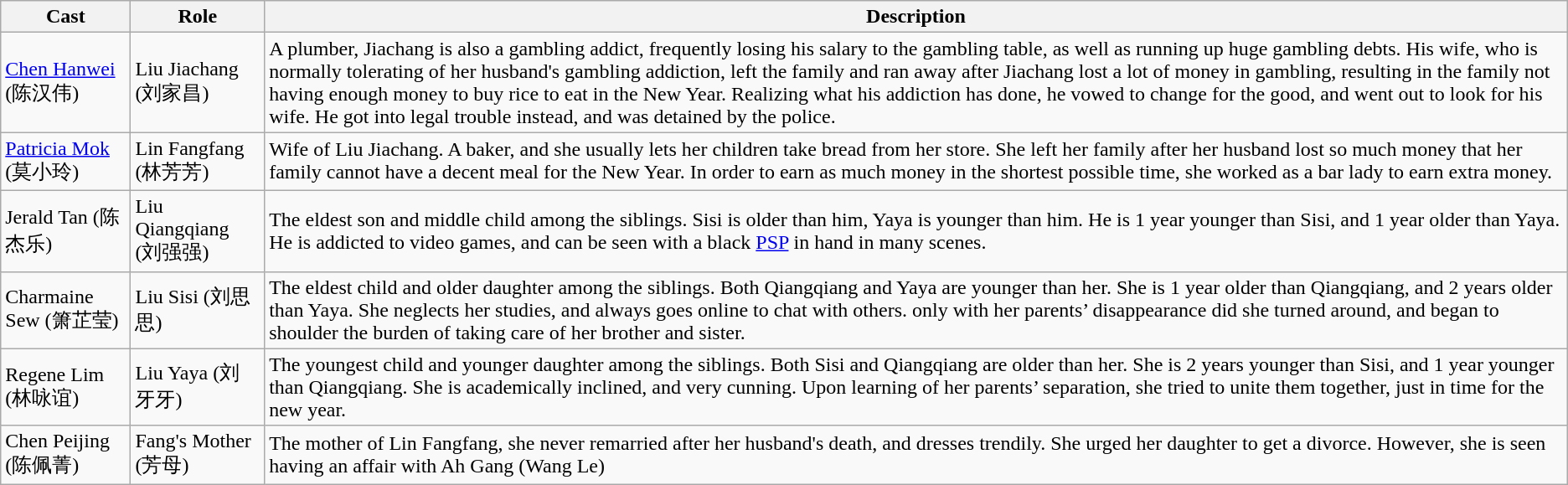<table class="wikitable">
<tr>
<th>Cast</th>
<th>Role</th>
<th>Description</th>
</tr>
<tr>
<td><a href='#'>Chen Hanwei</a> (陈汉伟)</td>
<td>Liu Jiachang (刘家昌)</td>
<td>A plumber, Jiachang is also a gambling addict, frequently losing his salary to the gambling table, as well as running up huge gambling debts. His wife, who is normally tolerating of her husband's gambling addiction, left the family and ran away after Jiachang lost a lot of money in gambling, resulting in the family not having enough money to buy rice to eat in the New Year. Realizing what his addiction has done, he vowed to change for the good, and went out to look for his wife. He got into legal trouble instead, and was detained by the police.</td>
</tr>
<tr>
<td><a href='#'>Patricia Mok</a> (莫小玲)</td>
<td>Lin Fangfang (林芳芳)</td>
<td>Wife of Liu Jiachang. A baker, and she usually lets her children take bread from her store. She left her family after her husband lost so much money that her family cannot have a decent meal for the New Year. In order to earn as much money in the shortest possible time, she worked as a bar lady to earn extra money.</td>
</tr>
<tr>
<td>Jerald Tan (陈杰乐)</td>
<td>Liu Qiangqiang (刘强强)</td>
<td>The eldest son and middle child among the siblings. Sisi is older than him, Yaya is younger than him. He is 1 year younger than Sisi, and 1 year older than Yaya. He is addicted to video games, and can be seen with a black <a href='#'>PSP</a> in hand in many scenes.</td>
</tr>
<tr>
<td>Charmaine Sew (箫芷莹)</td>
<td>Liu Sisi (刘思思)</td>
<td>The eldest child and older daughter among the siblings. Both Qiangqiang and Yaya are younger than her. She is 1 year older than Qiangqiang, and 2 years older than Yaya. She neglects her studies, and always goes online to chat with others. only with her parents’ disappearance did she turned around, and began to shoulder the burden of taking care of her brother and sister.</td>
</tr>
<tr>
<td>Regene Lim (林咏谊)</td>
<td>Liu Yaya (刘牙牙)</td>
<td>The youngest child and younger daughter among the siblings. Both Sisi and Qiangqiang are older than her. She is 2 years younger than Sisi, and 1 year younger than Qiangqiang. She is academically inclined, and very cunning. Upon learning of her parents’ separation, she tried to unite them together, just in time for the new year.</td>
</tr>
<tr>
<td>Chen Peijing (陈佩菁)</td>
<td>Fang's Mother (芳母)</td>
<td>The mother of Lin Fangfang, she never remarried after her husband's death, and dresses trendily. She urged her daughter to get a divorce. However, she is seen having an affair with Ah Gang (Wang Le)</td>
</tr>
</table>
